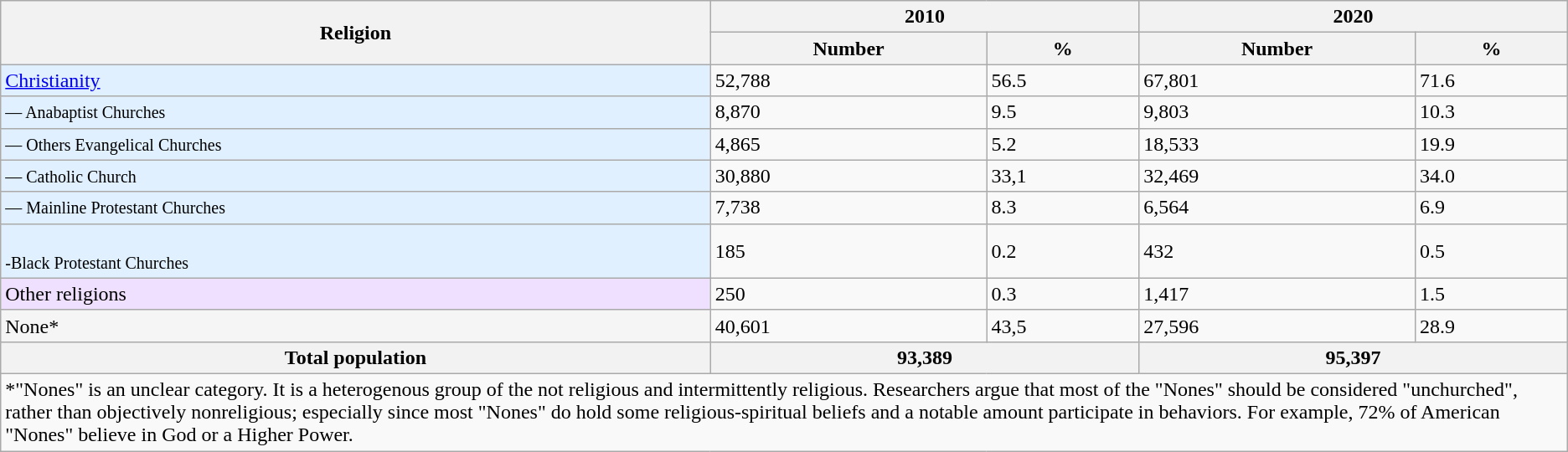<table class="wikitable">
<tr>
<th rowspan="2">Religion</th>
<th colspan="2" style="text-align:center;">2010</th>
<th colspan="2" style="text-align:center;">2020</th>
</tr>
<tr>
<th>Number</th>
<th>%</th>
<th>Number</th>
<th>%</th>
</tr>
<tr>
<td style="background:#E0F0FF;"><a href='#'>Christianity</a></td>
<td>52,788</td>
<td>56.5</td>
<td>67,801</td>
<td>71.6</td>
</tr>
<tr>
<td style="background:#E0F0FF;"><small>— Anabaptist Churches</small></td>
<td>8,870</td>
<td>9.5</td>
<td>9,803</td>
<td>10.3</td>
</tr>
<tr>
<td style="background:#E0F0FF;"><small>— Others Evangelical Churches</small></td>
<td>4,865</td>
<td>5.2</td>
<td>18,533</td>
<td>19.9</td>
</tr>
<tr>
<td style="background:#E0F0FF;"><small>— Catholic Church</small></td>
<td>30,880</td>
<td>33,1</td>
<td>32,469</td>
<td>34.0</td>
</tr>
<tr>
<td style="background:#E0F0FF;"><small>— Mainline Protestant Churches</small></td>
<td>7,738</td>
<td>8.3</td>
<td>6,564</td>
<td>6.9</td>
</tr>
<tr>
<td style="background:#E0F0FF;"><br><small>-Black Protestant Churches</small></td>
<td>185</td>
<td>0.2</td>
<td>432</td>
<td>0.5</td>
</tr>
<tr>
<td style="background:#F0E0FF;">Other religions</td>
<td>250</td>
<td>0.3</td>
<td>1,417</td>
<td>1.5</td>
</tr>
<tr>
<td style="background:#F5F5F5;">None*</td>
<td>40,601</td>
<td>43,5</td>
<td>27,596</td>
<td>28.9</td>
</tr>
<tr>
<th>Total population</th>
<th colspan="2">93,389</th>
<th colspan="2">95,397</th>
</tr>
<tr>
<td colspan="5">*"Nones" is an unclear category. It is a heterogenous group of the not religious and intermittently religious. Researchers argue that most of the "Nones" should be considered "unchurched", rather than objectively nonreligious; especially since most "Nones" do hold some religious-spiritual beliefs and a notable amount participate in behaviors. For example, 72% of American "Nones" believe in God or a Higher Power.</td>
</tr>
</table>
